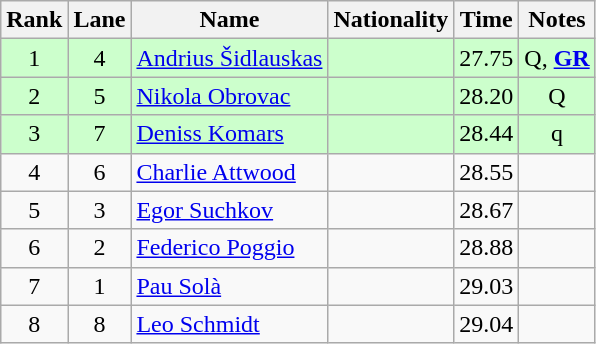<table class="wikitable sortable" style="text-align:center">
<tr>
<th>Rank</th>
<th>Lane</th>
<th>Name</th>
<th>Nationality</th>
<th>Time</th>
<th>Notes</th>
</tr>
<tr bgcolor=ccffcc>
<td>1</td>
<td>4</td>
<td align=left><a href='#'>Andrius Šidlauskas</a></td>
<td align=left></td>
<td>27.75</td>
<td>Q, <a href='#'><strong>GR</strong></a></td>
</tr>
<tr bgcolor=ccffcc>
<td>2</td>
<td>5</td>
<td align=left><a href='#'>Nikola Obrovac</a></td>
<td align=left></td>
<td>28.20</td>
<td>Q</td>
</tr>
<tr bgcolor=ccffcc>
<td>3</td>
<td>7</td>
<td align=left><a href='#'>Deniss Komars</a></td>
<td align=left></td>
<td>28.44</td>
<td>q</td>
</tr>
<tr>
<td>4</td>
<td>6</td>
<td align=left><a href='#'>Charlie Attwood</a></td>
<td align=left></td>
<td>28.55</td>
<td></td>
</tr>
<tr>
<td>5</td>
<td>3</td>
<td align=left><a href='#'>Egor Suchkov</a></td>
<td align=left></td>
<td>28.67</td>
<td></td>
</tr>
<tr>
<td>6</td>
<td>2</td>
<td align=left><a href='#'>Federico Poggio</a></td>
<td align=left></td>
<td>28.88</td>
<td></td>
</tr>
<tr>
<td>7</td>
<td>1</td>
<td align=left><a href='#'>Pau Solà</a></td>
<td align=left></td>
<td>29.03</td>
<td></td>
</tr>
<tr>
<td>8</td>
<td>8</td>
<td align=left><a href='#'>Leo Schmidt</a></td>
<td align=left></td>
<td>29.04</td>
<td></td>
</tr>
</table>
